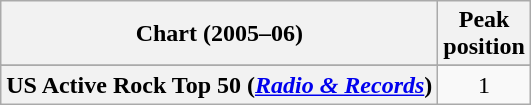<table class="wikitable sortable plainrowheaders" style="text-align:center">
<tr>
<th scope="col">Chart (2005–06)</th>
<th scope="col">Peak<br>position</th>
</tr>
<tr>
</tr>
<tr>
</tr>
<tr>
</tr>
<tr>
</tr>
<tr>
</tr>
<tr>
<th scope="row">US Active Rock Top 50 (<em><a href='#'>Radio & Records</a></em>)</th>
<td>1</td>
</tr>
</table>
